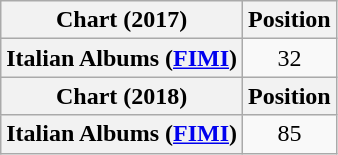<table class="wikitable plainrowheaders" style="text-align:center;">
<tr>
<th>Chart (2017)</th>
<th>Position</th>
</tr>
<tr>
<th scope="row">Italian Albums (<a href='#'>FIMI</a>)</th>
<td align="center">32</td>
</tr>
<tr>
<th>Chart (2018)</th>
<th>Position</th>
</tr>
<tr>
<th scope="row">Italian Albums (<a href='#'>FIMI</a>)</th>
<td align="center">85</td>
</tr>
</table>
